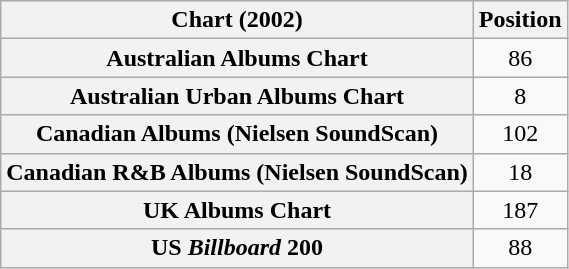<table class="wikitable sortable plainrowheaders">
<tr>
<th scope="col">Chart (2002)</th>
<th scope="col">Position</th>
</tr>
<tr>
<th scope="row">Australian Albums Chart</th>
<td style="text-align:center;">86</td>
</tr>
<tr>
<th scope="row">Australian Urban Albums Chart</th>
<td align="center">8</td>
</tr>
<tr>
<th scope="row">Canadian Albums (Nielsen SoundScan)</th>
<td align=center>102</td>
</tr>
<tr>
<th scope="row">Canadian R&B Albums (Nielsen SoundScan)</th>
<td style="text-align:center;">18</td>
</tr>
<tr>
<th scope="row">UK Albums Chart</th>
<td style="text-align:center;">187</td>
</tr>
<tr>
<th scope="row">US <em>Billboard</em> 200</th>
<td style="text-align:center;">88</td>
</tr>
</table>
